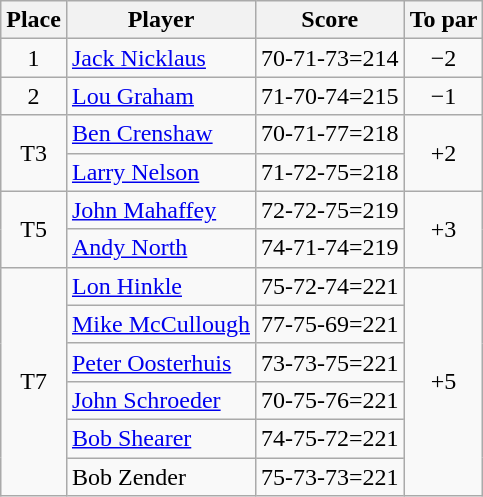<table class="wikitable">
<tr>
<th>Place</th>
<th>Player</th>
<th>Score</th>
<th>To par</th>
</tr>
<tr>
<td align=center>1</td>
<td> <a href='#'>Jack Nicklaus</a></td>
<td align=center>70-71-73=214</td>
<td align=center>−2</td>
</tr>
<tr>
<td align=center>2</td>
<td> <a href='#'>Lou Graham</a></td>
<td align=center>71-70-74=215</td>
<td align=center>−1</td>
</tr>
<tr>
<td rowspan=2 align=center>T3</td>
<td> <a href='#'>Ben Crenshaw</a></td>
<td align=center>70-71-77=218</td>
<td rowspan=2 align=center>+2</td>
</tr>
<tr>
<td> <a href='#'>Larry Nelson</a></td>
<td align=center>71-72-75=218</td>
</tr>
<tr>
<td rowspan=2 align=center>T5</td>
<td> <a href='#'>John Mahaffey</a></td>
<td align=center>72-72-75=219</td>
<td rowspan=2 align=center>+3</td>
</tr>
<tr>
<td> <a href='#'>Andy North</a></td>
<td align=center>74-71-74=219</td>
</tr>
<tr>
<td rowspan=6 align=center>T7</td>
<td> <a href='#'>Lon Hinkle</a></td>
<td align=center>75-72-74=221</td>
<td rowspan=6 align=center>+5</td>
</tr>
<tr>
<td> <a href='#'>Mike McCullough</a></td>
<td align=center>77-75-69=221</td>
</tr>
<tr>
<td> <a href='#'>Peter Oosterhuis</a></td>
<td align=center>73-73-75=221</td>
</tr>
<tr>
<td> <a href='#'>John Schroeder</a></td>
<td align=center>70-75-76=221</td>
</tr>
<tr>
<td> <a href='#'>Bob Shearer</a></td>
<td align=center>74-75-72=221</td>
</tr>
<tr>
<td> Bob Zender</td>
<td align=center>75-73-73=221</td>
</tr>
</table>
